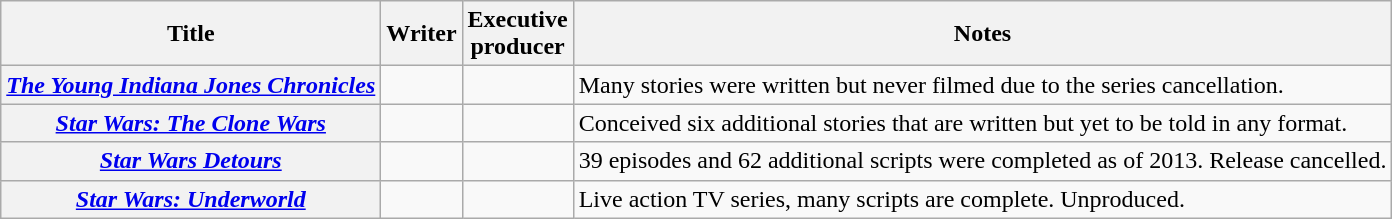<table class="wikitable plainrowheaders sortable">
<tr>
<th>Title</th>
<th>Writer</th>
<th>Executive<br>producer</th>
<th>Notes</th>
</tr>
<tr>
<th scope="row"><em><a href='#'>The Young Indiana Jones Chronicles</a></em></th>
<td></td>
<td></td>
<td>Many stories were written but never filmed due to the series cancellation.</td>
</tr>
<tr>
<th scope="row"><em><a href='#'>Star Wars: The Clone Wars</a></em></th>
<td></td>
<td></td>
<td>Conceived six additional stories that are written but yet to be told in any format.</td>
</tr>
<tr>
<th scope="row"><em><a href='#'>Star Wars Detours</a></em></th>
<td></td>
<td></td>
<td>39 episodes and 62 additional scripts were completed as of 2013. Release cancelled.</td>
</tr>
<tr>
<th scope="row"><em><a href='#'>Star Wars: Underworld</a></em></th>
<td></td>
<td></td>
<td>Live action TV series, many scripts are complete. Unproduced.</td>
</tr>
</table>
